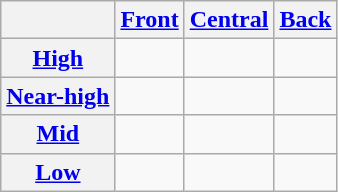<table class="wikitable">
<tr>
<th></th>
<th><a href='#'>Front</a></th>
<th><a href='#'>Central</a></th>
<th><a href='#'>Back</a></th>
</tr>
<tr>
<th><a href='#'>High</a></th>
<td> </td>
<td></td>
<td> </td>
</tr>
<tr>
<th><a href='#'>Near-high</a></th>
<td></td>
<td></td>
<td> </td>
</tr>
<tr>
<th><a href='#'>Mid</a></th>
<td> </td>
<td></td>
<td> </td>
</tr>
<tr>
<th><a href='#'>Low</a></th>
<td></td>
<td> </td>
<td></td>
</tr>
</table>
